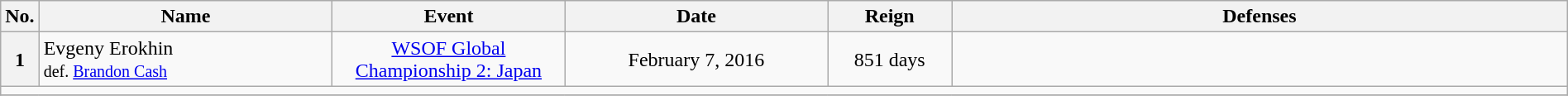<table class="wikitable" width=100%>
<tr>
<th width=1%>No.</th>
<th width=19%>Name</th>
<th width=15%>Event</th>
<th width=17%>Date</th>
<th width=8%>Reign</th>
<th width=40%>Defenses</th>
</tr>
<tr>
<th>1</th>
<td> Evgeny Erokhin <br><small>def. <a href='#'>Brandon Cash</a></small></td>
<td align=center><a href='#'>WSOF Global Championship 2: Japan</a><br></td>
<td align=center>February 7, 2016</td>
<td align=center>851 days</td>
<td></td>
</tr>
<tr>
<td align="center" colspan="6"></td>
</tr>
<tr>
</tr>
</table>
